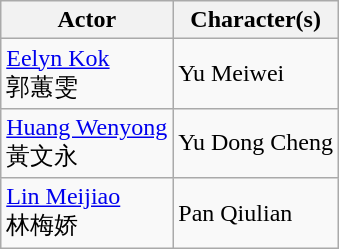<table class="wikitable">
<tr>
<th>Actor</th>
<th>Character(s)</th>
</tr>
<tr>
<td><a href='#'>Eelyn Kok</a> <br> 郭蕙雯</td>
<td>Yu Meiwei</td>
</tr>
<tr>
<td><a href='#'>Huang Wenyong</a> <br>黃文永</td>
<td>Yu Dong Cheng</td>
</tr>
<tr>
<td><a href='#'>Lin Meijiao</a> <br> 林梅娇</td>
<td>Pan Qiulian</td>
</tr>
</table>
